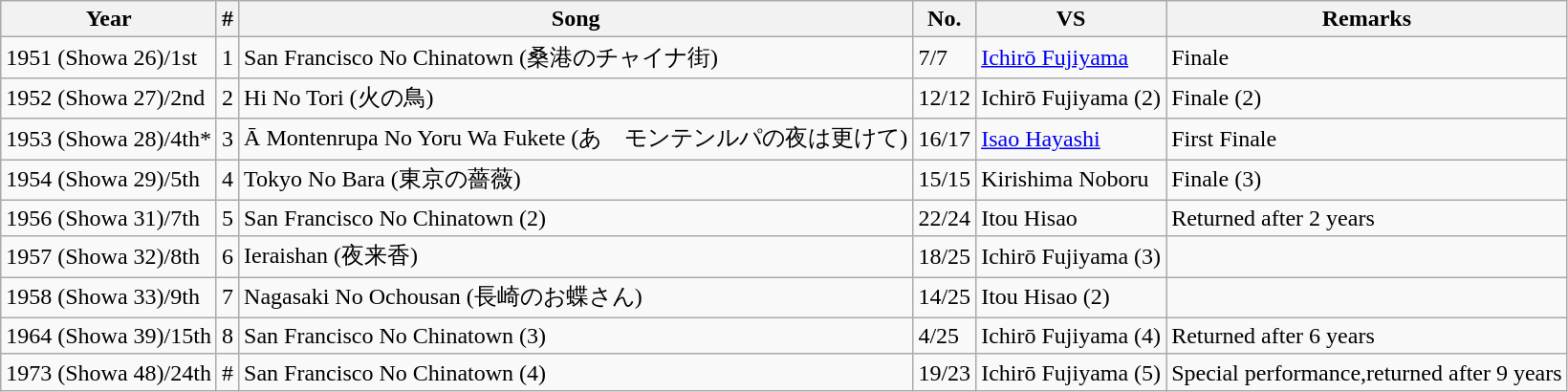<table class="wikitable">
<tr>
<th>Year</th>
<th>#</th>
<th>Song</th>
<th>No.</th>
<th>VS</th>
<th>Remarks</th>
</tr>
<tr>
<td>1951 (Showa 26)/1st</td>
<td>1</td>
<td>San Francisco No Chinatown (桑港のチャイナ街)</td>
<td>7/7</td>
<td><a href='#'>Ichirō Fujiyama</a></td>
<td>Finale</td>
</tr>
<tr>
<td>1952 (Showa 27)/2nd</td>
<td>2</td>
<td>Hi No Tori (火の鳥)</td>
<td>12/12</td>
<td>Ichirō Fujiyama (2)</td>
<td>Finale (2)</td>
</tr>
<tr>
<td>1953 (Showa 28)/4th*</td>
<td>3</td>
<td>Ā Montenrupa No Yoru Wa Fukete (あゝモンテンルパの夜は更けて)</td>
<td>16/17</td>
<td><a href='#'>Isao Hayashi</a></td>
<td>First Finale</td>
</tr>
<tr>
<td>1954 (Showa 29)/5th</td>
<td>4</td>
<td>Tokyo No Bara (東京の薔薇)</td>
<td>15/15</td>
<td>Kirishima Noboru</td>
<td>Finale (3)</td>
</tr>
<tr>
<td>1956 (Showa 31)/7th</td>
<td>5</td>
<td>San Francisco No Chinatown (2)</td>
<td>22/24</td>
<td>Itou Hisao</td>
<td>Returned after 2 years</td>
</tr>
<tr>
<td>1957 (Showa 32)/8th</td>
<td>6</td>
<td>Ieraishan (夜来香)</td>
<td>18/25</td>
<td>Ichirō Fujiyama (3)</td>
<td></td>
</tr>
<tr>
<td>1958 (Showa 33)/9th</td>
<td>7</td>
<td>Nagasaki No Ochousan (長崎のお蝶さん)</td>
<td>14/25</td>
<td>Itou Hisao (2)</td>
<td></td>
</tr>
<tr>
<td>1964 (Showa 39)/15th</td>
<td>8</td>
<td>San Francisco No Chinatown (3)</td>
<td>4/25</td>
<td>Ichirō Fujiyama (4)</td>
<td>Returned after 6 years</td>
</tr>
<tr>
<td>1973 (Showa 48)/24th</td>
<td>#</td>
<td>San Francisco No Chinatown (4)</td>
<td>19/23</td>
<td>Ichirō Fujiyama (5)</td>
<td>Special performance,returned after 9 years</td>
</tr>
</table>
